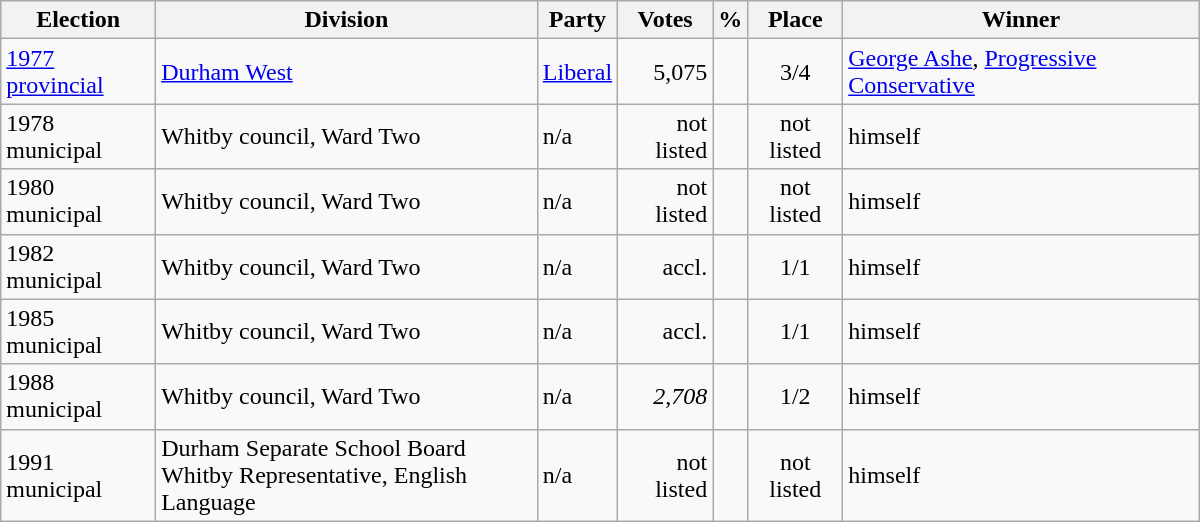<table class="wikitable" width="800">
<tr>
<th align="left">Election</th>
<th align="left">Division</th>
<th align="left">Party</th>
<th align="right">Votes</th>
<th align="right">%</th>
<th align="center">Place</th>
<th align="center">Winner</th>
</tr>
<tr>
<td align="left"><a href='#'>1977 provincial</a></td>
<td align="left"><a href='#'>Durham West</a></td>
<td align="left"><a href='#'>Liberal</a></td>
<td align="right">5,075</td>
<td align="right"></td>
<td align="center">3/4</td>
<td align="left"><a href='#'>George Ashe</a>, <a href='#'>Progressive Conservative</a></td>
</tr>
<tr>
<td align="left">1978 municipal</td>
<td align="left">Whitby council, Ward Two</td>
<td align="left">n/a</td>
<td align="right">not listed</td>
<td align="right"></td>
<td align="center">not listed</td>
<td align="left">himself</td>
</tr>
<tr>
<td align="left">1980 municipal</td>
<td align="left">Whitby council, Ward Two</td>
<td align="left">n/a</td>
<td align="right">not listed</td>
<td align="right"></td>
<td align="center">not listed</td>
<td align="left">himself</td>
</tr>
<tr>
<td align="left">1982 municipal</td>
<td align="left">Whitby council, Ward Two</td>
<td align="left">n/a</td>
<td align="right">accl.</td>
<td align="right"></td>
<td align="center">1/1</td>
<td align="left">himself</td>
</tr>
<tr>
<td align="left">1985 municipal</td>
<td align="left">Whitby council, Ward Two</td>
<td align="left">n/a</td>
<td align="right">accl.</td>
<td align="right"></td>
<td align="center">1/1</td>
<td align="left">himself</td>
</tr>
<tr>
<td align="left">1988 municipal</td>
<td align="left">Whitby council, Ward Two</td>
<td align="left">n/a</td>
<td align="right"><em>2,708</em></td>
<td align="right"></td>
<td align="center">1/2</td>
<td align="left">himself</td>
</tr>
<tr>
<td align="left">1991 municipal</td>
<td align="left">Durham Separate School Board<br>Whitby Representative, English Language</td>
<td align="left">n/a</td>
<td align="right">not listed</td>
<td align="right"></td>
<td align="center">not listed</td>
<td align="left">himself</td>
</tr>
</table>
